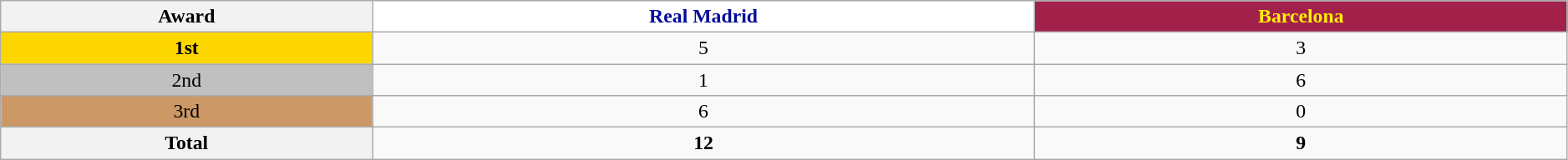<table class="wikitable" style="font-size:99%; width: 99%; text-align: center;">
<tr>
<th>Award</th>
<th style="color:#000c99; background:#fff;">Real Madrid</th>
<th style="color:#fff000; background:#A2214B;">Barcelona</th>
</tr>
<tr>
<td scope=col style="background-color:gold"><strong>1st</strong></td>
<td align=center>5</td>
<td align=center>3</td>
</tr>
<tr>
<td scope=col style="background-color:silver">2nd</td>
<td align=center>1</td>
<td align=center>6</td>
</tr>
<tr>
<td scope=col style="background-color:#cc9966">3rd</td>
<td align=center>6</td>
<td align=center>0</td>
</tr>
<tr>
<th align=center>Total</th>
<td align=center><strong>12</strong></td>
<td align=center><strong>9</strong></td>
</tr>
</table>
